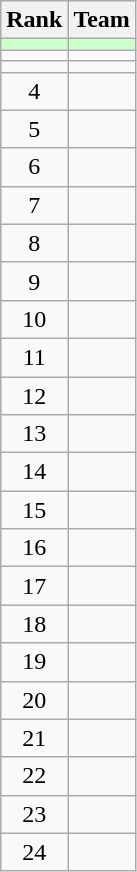<table class="wikitable" style="text-align:center;">
<tr>
<th>Rank</th>
<th>Team</th>
</tr>
<tr bgcolor=#ccffcc>
<td></td>
<td style="text-align:left;"></td>
</tr>
<tr>
<td></td>
<td style="text-align:left;"></td>
</tr>
<tr>
<td></td>
<td style="text-align:left;"></td>
</tr>
<tr>
<td>4</td>
<td style="text-align:left;"></td>
</tr>
<tr>
<td>5</td>
<td style="text-align:left;"></td>
</tr>
<tr>
<td>6</td>
<td style="text-align:left;"></td>
</tr>
<tr>
<td>7</td>
<td style="text-align:left;"></td>
</tr>
<tr>
<td>8</td>
<td style="text-align:left;"></td>
</tr>
<tr>
<td>9</td>
<td style="text-align:left;"></td>
</tr>
<tr>
<td>10</td>
<td style="text-align:left;"></td>
</tr>
<tr>
<td>11</td>
<td style="text-align:left;"></td>
</tr>
<tr>
<td>12</td>
<td style="text-align:left;"></td>
</tr>
<tr>
<td>13</td>
<td style="text-align:left;"></td>
</tr>
<tr>
<td>14</td>
<td style="text-align:left;"></td>
</tr>
<tr>
<td>15</td>
<td style="text-align:left;"></td>
</tr>
<tr>
<td>16</td>
<td style="text-align:left;"></td>
</tr>
<tr>
<td>17</td>
<td style="text-align:left;"></td>
</tr>
<tr>
<td>18</td>
<td style="text-align:left;"></td>
</tr>
<tr>
<td>19</td>
<td style="text-align:left;"></td>
</tr>
<tr>
<td>20</td>
<td style="text-align:left;"></td>
</tr>
<tr>
<td>21</td>
<td style="text-align:left;"></td>
</tr>
<tr>
<td>22</td>
<td style="text-align:left;"></td>
</tr>
<tr>
<td>23</td>
<td style="text-align:left;"></td>
</tr>
<tr>
<td>24</td>
<td style="text-align:left;"></td>
</tr>
</table>
